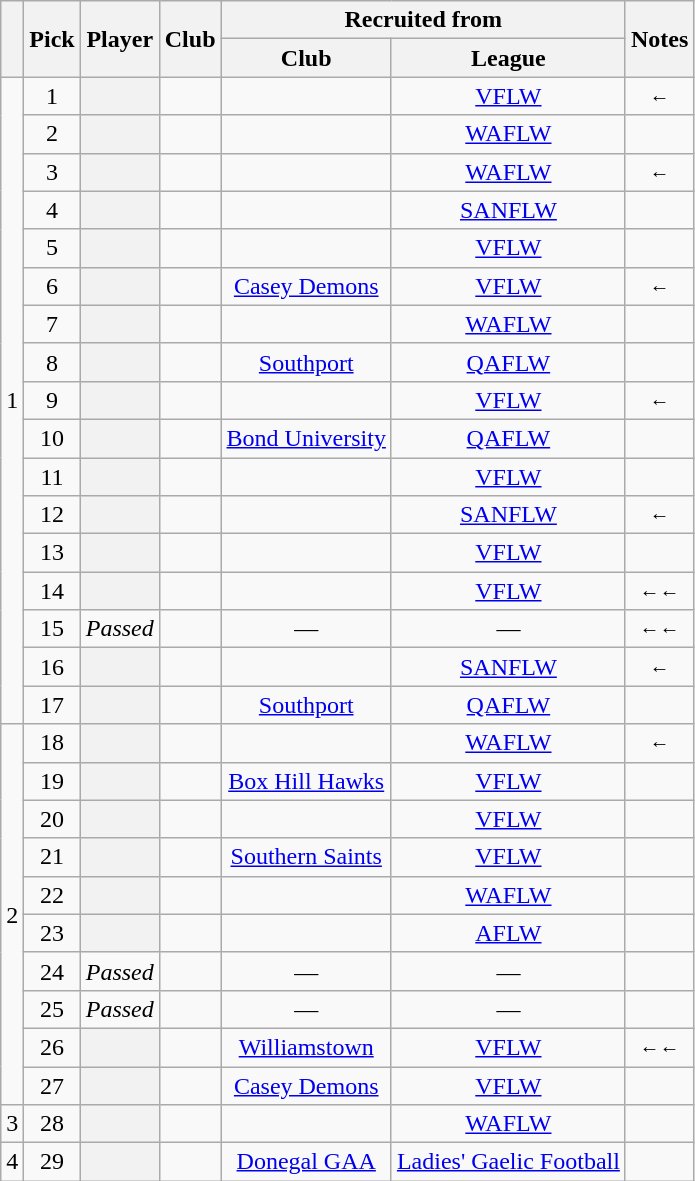<table class="wikitable sortable plainrowheaders" style="text-align:center;">
<tr>
<th scope="col" rowspan=2></th>
<th scope="col" rowspan=2>Pick</th>
<th scope="col" rowspan=2>Player</th>
<th scope="col" rowspan=2>Club</th>
<th scope="col" colspan=2>Recruited from</th>
<th scope="col" class="unsortable" rowspan=2>Notes</th>
</tr>
<tr>
<th scope="col">Club</th>
<th scope="col">League</th>
</tr>
<tr>
<td rowspan=17>1</td>
<td>1</td>
<th scope="row"></th>
<td></td>
<td></td>
<td><a href='#'>VFLW</a></td>
<td><small>←</small></td>
</tr>
<tr>
<td>2</td>
<th scope="row"></th>
<td></td>
<td></td>
<td><a href='#'>WAFLW</a></td>
<td></td>
</tr>
<tr>
<td>3</td>
<th scope="row"></th>
<td></td>
<td></td>
<td><a href='#'>WAFLW</a></td>
<td><small>←</small></td>
</tr>
<tr>
<td>4</td>
<th scope="row"></th>
<td></td>
<td></td>
<td><a href='#'>SANFLW</a></td>
<td></td>
</tr>
<tr>
<td>5</td>
<th scope="row"></th>
<td></td>
<td></td>
<td><a href='#'>VFLW</a></td>
<td></td>
</tr>
<tr>
<td>6</td>
<th scope="row"></th>
<td></td>
<td><a href='#'>Casey Demons</a></td>
<td><a href='#'>VFLW</a></td>
<td><small>←</small></td>
</tr>
<tr>
<td>7</td>
<th scope="row"></th>
<td></td>
<td></td>
<td><a href='#'>WAFLW</a></td>
<td></td>
</tr>
<tr>
<td>8</td>
<th scope="row"></th>
<td></td>
<td><a href='#'>Southport</a></td>
<td><a href='#'>QAFLW</a></td>
<td></td>
</tr>
<tr>
<td>9</td>
<th scope="row"></th>
<td></td>
<td></td>
<td><a href='#'>VFLW</a></td>
<td><small>←</small></td>
</tr>
<tr>
<td>10</td>
<th scope="row"></th>
<td></td>
<td><a href='#'>Bond University</a></td>
<td><a href='#'>QAFLW</a></td>
<td></td>
</tr>
<tr>
<td>11</td>
<th scope="row"></th>
<td></td>
<td></td>
<td><a href='#'>VFLW</a></td>
<td></td>
</tr>
<tr>
<td>12</td>
<th scope="row"></th>
<td></td>
<td></td>
<td><a href='#'>SANFLW</a></td>
<td><small>←</small></td>
</tr>
<tr>
<td>13</td>
<th scope="row"></th>
<td></td>
<td></td>
<td><a href='#'>VFLW</a></td>
<td></td>
</tr>
<tr>
<td>14</td>
<th scope="row"></th>
<td></td>
<td></td>
<td><a href='#'>VFLW</a></td>
<td><small>←←</small></td>
</tr>
<tr>
<td>15</td>
<td><em>Passed</em></td>
<td></td>
<td>—</td>
<td>—</td>
<td><small>←←</small></td>
</tr>
<tr>
<td>16</td>
<th scope="row"></th>
<td></td>
<td></td>
<td><a href='#'>SANFLW</a></td>
<td><small>←</small></td>
</tr>
<tr>
<td>17</td>
<th scope="row"></th>
<td></td>
<td><a href='#'>Southport</a></td>
<td><a href='#'>QAFLW</a></td>
<td></td>
</tr>
<tr>
<td rowspan=10>2</td>
<td>18</td>
<th scope="row"></th>
<td></td>
<td></td>
<td><a href='#'>WAFLW</a></td>
<td><small>←</small></td>
</tr>
<tr>
<td>19</td>
<th scope="row"></th>
<td></td>
<td><a href='#'>Box Hill Hawks</a></td>
<td><a href='#'>VFLW</a></td>
<td></td>
</tr>
<tr>
<td>20</td>
<th scope="row"></th>
<td></td>
<td></td>
<td><a href='#'>VFLW</a></td>
<td></td>
</tr>
<tr>
<td>21</td>
<th scope="row"></th>
<td></td>
<td><a href='#'>Southern Saints</a></td>
<td><a href='#'>VFLW</a></td>
<td></td>
</tr>
<tr>
<td>22</td>
<th scope="row"></th>
<td></td>
<td></td>
<td><a href='#'>WAFLW</a></td>
<td></td>
</tr>
<tr>
<td>23</td>
<th scope="row"></th>
<td></td>
<td></td>
<td><a href='#'>AFLW</a></td>
<td></td>
</tr>
<tr>
<td>24</td>
<td><em>Passed</em></td>
<td></td>
<td>—</td>
<td>—</td>
<td></td>
</tr>
<tr>
<td>25</td>
<td><em>Passed</em></td>
<td></td>
<td>—</td>
<td>—</td>
<td></td>
</tr>
<tr>
<td>26</td>
<th scope="row"></th>
<td></td>
<td><a href='#'>Williamstown</a></td>
<td><a href='#'>VFLW</a></td>
<td><small>←←</small></td>
</tr>
<tr>
<td>27</td>
<th scope="row"></th>
<td></td>
<td><a href='#'>Casey Demons</a></td>
<td><a href='#'>VFLW</a></td>
<td></td>
</tr>
<tr>
<td>3</td>
<td>28</td>
<th scope="row"></th>
<td></td>
<td></td>
<td><a href='#'>WAFLW</a></td>
<td></td>
</tr>
<tr>
<td>4</td>
<td>29</td>
<th scope="row"></th>
<td></td>
<td><a href='#'>Donegal GAA</a></td>
<td><a href='#'>Ladies' Gaelic Football</a></td>
<td></td>
</tr>
</table>
